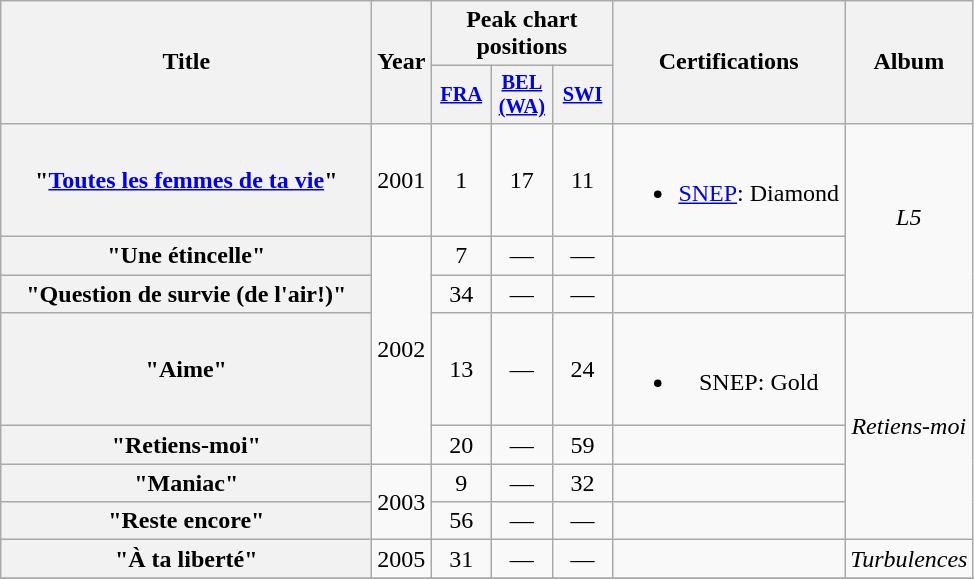<table class="wikitable plainrowheaders" style="text-align:center;">
<tr>
<th rowspan="2" style="width:15em;">Title</th>
<th rowspan="2">Year</th>
<th colspan="3">Peak chart positions</th>
<th rowspan="2">Certifications</th>
<th rowspan="2">Album</th>
</tr>
<tr>
<th scope="col" style="width:2.5em;font-size:85%"><a href='#'>FRA</a><br></th>
<th scope="col" style="width:2.5em;font-size:85%"><a href='#'>BEL<br>(WA)</a><br></th>
<th scope="col" style="width:2.5em;font-size:85%"><a href='#'>SWI</a><br></th>
</tr>
<tr>
<th scope="row">"<a href='#'>Toutes les femmes de ta vie</a>"</th>
<td>2001</td>
<td>1</td>
<td>17</td>
<td>11</td>
<td><br><ul><li><a href='#'>SNEP</a>: Diamond</li></ul></td>
<td rowspan="3"><em>L5</em></td>
</tr>
<tr>
<th scope="row">"Une étincelle"</th>
<td rowspan="4">2002</td>
<td>7</td>
<td>—</td>
<td>—</td>
<td></td>
</tr>
<tr>
<th scope="row">"Question de survie (de l'air!)"</th>
<td>34</td>
<td>—</td>
<td>—</td>
<td></td>
</tr>
<tr>
<th scope="row">"Aime"</th>
<td>13</td>
<td>—</td>
<td>24</td>
<td><br><ul><li>SNEP: Gold</li></ul></td>
<td rowspan="4"><em>Retiens-moi</em></td>
</tr>
<tr>
<th scope="row">"Retiens-moi"</th>
<td>20</td>
<td>—</td>
<td>59</td>
<td></td>
</tr>
<tr>
<th scope="row">"Maniac"</th>
<td rowspan="2">2003</td>
<td>9</td>
<td>—</td>
<td>32</td>
<td></td>
</tr>
<tr>
<th scope="row">"Reste encore"</th>
<td>56</td>
<td>—</td>
<td>—</td>
<td></td>
</tr>
<tr>
<th scope="row">"À ta liberté"</th>
<td>2005</td>
<td>31</td>
<td>—</td>
<td>—</td>
<td></td>
<td><em>Turbulences</em></td>
</tr>
<tr>
</tr>
</table>
